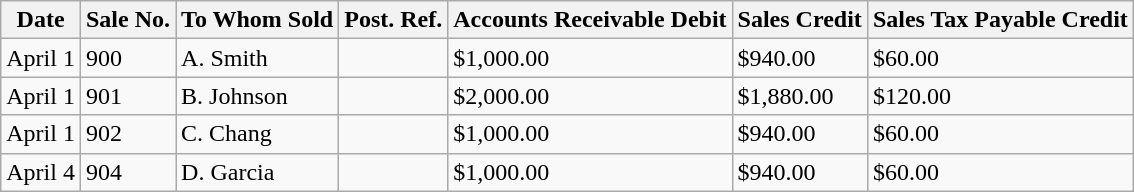<table class="wikitable">
<tr>
<th>Date</th>
<th>Sale No.</th>
<th>To Whom Sold</th>
<th>Post. Ref.</th>
<th>Accounts Receivable Debit</th>
<th>Sales Credit</th>
<th>Sales Tax Payable Credit</th>
</tr>
<tr>
<td>April 1</td>
<td>900</td>
<td>A. Smith</td>
<td></td>
<td>$1,000.00</td>
<td>$940.00</td>
<td>$60.00</td>
</tr>
<tr>
<td>April 1</td>
<td>901</td>
<td>B. Johnson</td>
<td></td>
<td>$2,000.00</td>
<td>$1,880.00</td>
<td>$120.00</td>
</tr>
<tr>
<td>April 1</td>
<td>902</td>
<td>C. Chang</td>
<td></td>
<td>$1,000.00</td>
<td>$940.00</td>
<td>$60.00</td>
</tr>
<tr>
<td>April 4</td>
<td>904</td>
<td>D. Garcia</td>
<td></td>
<td>$1,000.00</td>
<td>$940.00</td>
<td>$60.00</td>
</tr>
</table>
